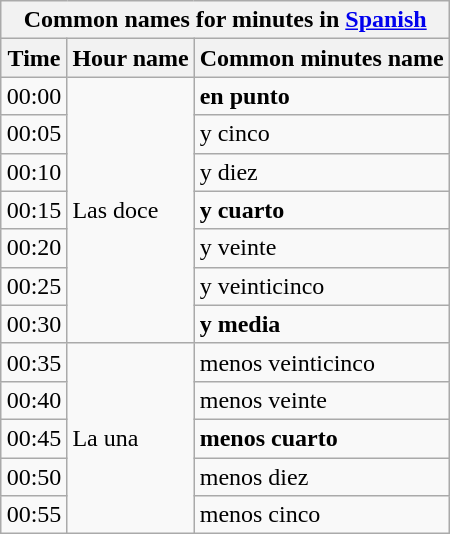<table class="wikitable mw-collapsible" style="float:right; margin-left:1em">
<tr>
<th colspan=3>Common names for minutes in <a href='#'>Spanish</a></th>
</tr>
<tr>
<th>Time</th>
<th>Hour name</th>
<th>Common minutes name</th>
</tr>
<tr>
<td>00:00</td>
<td rowspan=7>Las doce</td>
<td><strong>en punto</strong></td>
</tr>
<tr>
<td>00:05</td>
<td>y cinco</td>
</tr>
<tr>
<td>00:10</td>
<td>y diez</td>
</tr>
<tr>
<td>00:15</td>
<td><strong>y cuarto</strong></td>
</tr>
<tr>
<td>00:20</td>
<td>y veinte</td>
</tr>
<tr>
<td>00:25</td>
<td>y veinticinco</td>
</tr>
<tr>
<td>00:30</td>
<td><strong>y media</strong></td>
</tr>
<tr>
<td>00:35</td>
<td rowspan=5>La una</td>
<td>menos veinticinco</td>
</tr>
<tr>
<td>00:40</td>
<td>menos veinte</td>
</tr>
<tr>
<td>00:45</td>
<td><strong>menos cuarto</strong></td>
</tr>
<tr>
<td>00:50</td>
<td>menos diez</td>
</tr>
<tr>
<td>00:55</td>
<td>menos cinco</td>
</tr>
</table>
